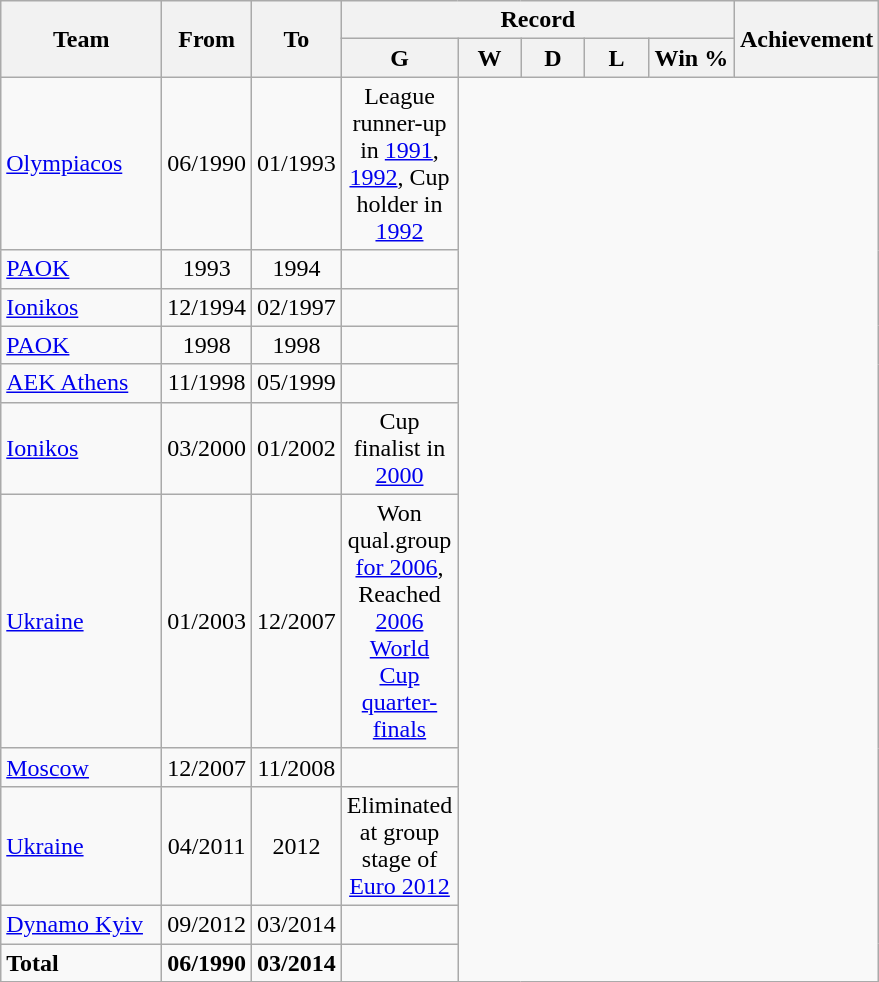<table class="wikitable" style="text-align: center">
<tr>
<th rowspan="2" width="100">Team</th>
<th rowspan="2" width="50">From</th>
<th rowspan="2" width="50">To</th>
<th colspan="5">Record</th>
<th rowspan="2">Achievement</th>
</tr>
<tr>
<th width="35">G</th>
<th width="35">W</th>
<th width="35">D</th>
<th width="35">L</th>
<th width="50">Win %</th>
</tr>
<tr>
<td align="left"><a href='#'>Olympiacos</a></td>
<td align="center">06/1990</td>
<td align="center">01/1993<br></td>
<td>League runner-up in <a href='#'>1991</a>, <a href='#'>1992</a>, Cup holder in <a href='#'>1992</a></td>
</tr>
<tr>
<td align="left"><a href='#'>PAOK</a></td>
<td align="center">1993</td>
<td align="center">1994<br></td>
<td></td>
</tr>
<tr>
<td align="left"><a href='#'>Ionikos</a></td>
<td align="center">12/1994</td>
<td align="center">02/1997<br></td>
<td></td>
</tr>
<tr>
<td align="left"><a href='#'>PAOK</a></td>
<td align="center">1998</td>
<td align="center">1998<br></td>
<td></td>
</tr>
<tr>
<td align="left"><a href='#'>AEK Athens</a></td>
<td align="center">11/1998</td>
<td align="center">05/1999<br></td>
<td></td>
</tr>
<tr>
<td align="left"><a href='#'>Ionikos</a></td>
<td align="center">03/2000</td>
<td align="center">01/2002<br></td>
<td>Cup finalist in <a href='#'>2000</a></td>
</tr>
<tr>
<td align="left"><a href='#'>Ukraine</a></td>
<td align="center">01/2003</td>
<td align="center">12/2007<br></td>
<td>Won qual.group <a href='#'>for 2006</a>, Reached <a href='#'>2006 World Cup quarter-finals</a></td>
</tr>
<tr>
<td align="left"><a href='#'>Moscow</a></td>
<td align="center">12/2007</td>
<td align="center">11/2008<br></td>
<td></td>
</tr>
<tr>
<td align="left"><a href='#'>Ukraine</a></td>
<td align="center">04/2011</td>
<td align="center">2012<br></td>
<td>Eliminated at group stage of <a href='#'>Euro 2012</a></td>
</tr>
<tr>
<td align="left"><a href='#'>Dynamo Kyiv</a></td>
<td align="center">09/2012</td>
<td align="center">03/2014<br></td>
<td></td>
</tr>
<tr>
<td align="left"><strong>Total</strong></td>
<td align="center"><strong>06/1990</strong></td>
<td align="center"><strong>03/2014</strong><br></td>
<td></td>
</tr>
</table>
